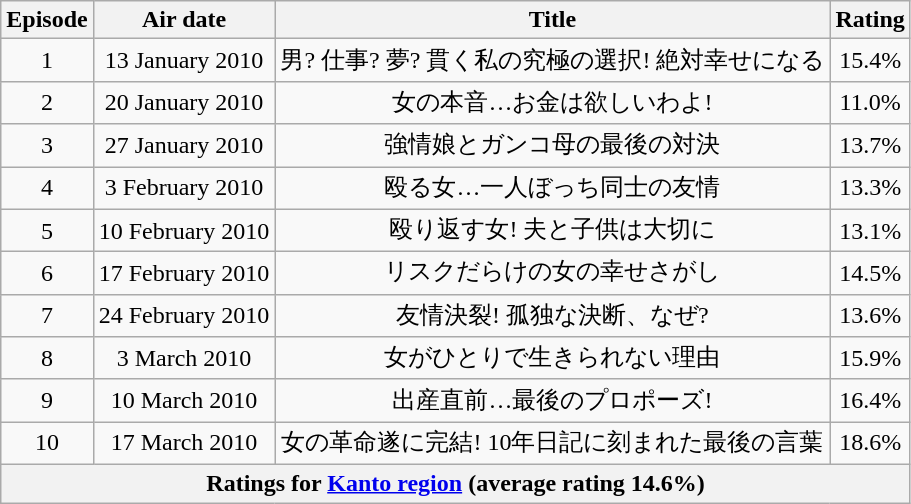<table class="wikitable" style="text-align:center">
<tr>
<th>Episode</th>
<th>Air date</th>
<th>Title</th>
<th>Rating</th>
</tr>
<tr>
<td>1</td>
<td>13 January 2010</td>
<td>男? 仕事? 夢? 貫く私の究極の選択! 絶対幸せになる</td>
<td>15.4%</td>
</tr>
<tr>
<td>2</td>
<td>20 January 2010</td>
<td>女の本音…お金は欲しいわよ!</td>
<td><span>11.0%</span></td>
</tr>
<tr>
<td>3</td>
<td>27 January 2010</td>
<td>強情娘とガンコ母の最後の対決</td>
<td>13.7%</td>
</tr>
<tr>
<td>4</td>
<td>3 February 2010</td>
<td>殴る女…一人ぼっち同士の友情</td>
<td>13.3%</td>
</tr>
<tr>
<td>5</td>
<td>10 February 2010</td>
<td>殴り返す女! 夫と子供は大切に</td>
<td>13.1%</td>
</tr>
<tr>
<td>6</td>
<td>17 February 2010</td>
<td>リスクだらけの女の幸せさがし</td>
<td>14.5%</td>
</tr>
<tr>
<td>7</td>
<td>24 February 2010</td>
<td>友情決裂! 孤独な決断、なぜ?</td>
<td>13.6%</td>
</tr>
<tr>
<td>8</td>
<td>3 March 2010</td>
<td>女がひとりで生きられない理由</td>
<td>15.9%</td>
</tr>
<tr>
<td>9</td>
<td>10 March 2010</td>
<td>出産直前…最後のプロポーズ!</td>
<td>16.4%</td>
</tr>
<tr>
<td>10</td>
<td>17 March 2010</td>
<td>女の革命遂に完結! 10年日記に刻まれた最後の言葉</td>
<td><span>18.6%</span></td>
</tr>
<tr>
<th colspan="6">Ratings for <a href='#'>Kanto region</a> (average rating 14.6%)</th>
</tr>
</table>
